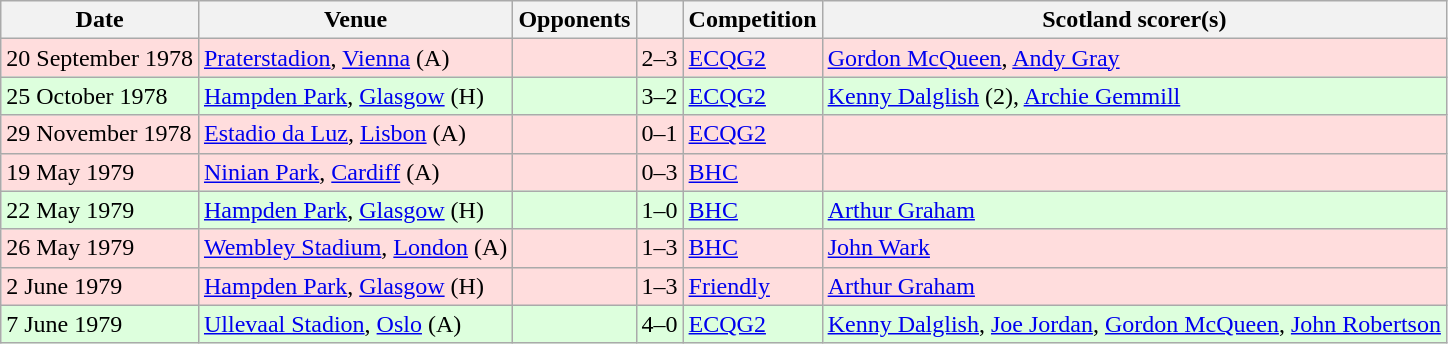<table class="wikitable">
<tr>
<th>Date</th>
<th>Venue</th>
<th>Opponents</th>
<th></th>
<th>Competition</th>
<th>Scotland scorer(s)</th>
</tr>
<tr bgcolor=#ffdddd>
<td>20 September 1978</td>
<td><a href='#'>Praterstadion</a>, <a href='#'>Vienna</a> (A)</td>
<td></td>
<td align=center>2–3</td>
<td><a href='#'>ECQG2</a></td>
<td><a href='#'>Gordon McQueen</a>, <a href='#'>Andy Gray</a></td>
</tr>
<tr bgcolor=#ddffdd>
<td>25 October 1978</td>
<td><a href='#'>Hampden Park</a>, <a href='#'>Glasgow</a> (H)</td>
<td></td>
<td align=center>3–2</td>
<td><a href='#'>ECQG2</a></td>
<td><a href='#'>Kenny Dalglish</a> (2), <a href='#'>Archie Gemmill</a></td>
</tr>
<tr bgcolor=#ffdddd>
<td>29 November 1978</td>
<td><a href='#'>Estadio da Luz</a>, <a href='#'>Lisbon</a> (A)</td>
<td></td>
<td align=center>0–1</td>
<td><a href='#'>ECQG2</a></td>
<td></td>
</tr>
<tr bgcolor=#ffdddd>
<td>19 May 1979</td>
<td><a href='#'>Ninian Park</a>, <a href='#'>Cardiff</a> (A)</td>
<td></td>
<td align=center>0–3</td>
<td><a href='#'>BHC</a></td>
<td></td>
</tr>
<tr bgcolor=#ddffdd>
<td>22 May 1979</td>
<td><a href='#'>Hampden Park</a>, <a href='#'>Glasgow</a> (H)</td>
<td></td>
<td align=center>1–0</td>
<td><a href='#'>BHC</a></td>
<td><a href='#'>Arthur Graham</a></td>
</tr>
<tr bgcolor=#ffdddd>
<td>26 May 1979</td>
<td><a href='#'>Wembley Stadium</a>, <a href='#'>London</a> (A)</td>
<td></td>
<td align=center>1–3</td>
<td><a href='#'>BHC</a></td>
<td><a href='#'>John Wark</a></td>
</tr>
<tr bgcolor=#ffdddd>
<td>2 June 1979</td>
<td><a href='#'>Hampden Park</a>, <a href='#'>Glasgow</a> (H)</td>
<td></td>
<td align=center>1–3</td>
<td><a href='#'>Friendly</a></td>
<td><a href='#'>Arthur Graham</a></td>
</tr>
<tr bgcolor=#ddffdd>
<td>7 June 1979</td>
<td><a href='#'>Ullevaal Stadion</a>, <a href='#'>Oslo</a> (A)</td>
<td></td>
<td align=center>4–0</td>
<td><a href='#'>ECQG2</a></td>
<td><a href='#'>Kenny Dalglish</a>, <a href='#'>Joe Jordan</a>, <a href='#'>Gordon McQueen</a>, <a href='#'>John Robertson</a></td>
</tr>
</table>
